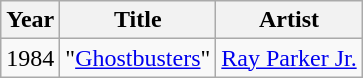<table class="wikitable">
<tr>
<th>Year</th>
<th>Title</th>
<th>Artist</th>
</tr>
<tr>
<td>1984</td>
<td>"<a href='#'>Ghostbusters</a>"</td>
<td><a href='#'>Ray Parker Jr.</a></td>
</tr>
</table>
